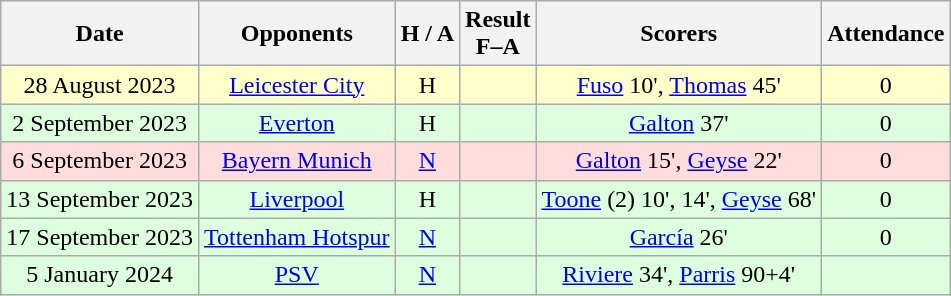<table class="wikitable" style="text-align:center">
<tr>
<th>Date</th>
<th>Opponents</th>
<th>H / A</th>
<th>Result<br>F–A</th>
<th>Scorers</th>
<th>Attendance</th>
</tr>
<tr bgcolor=#ffffcc>
<td>28 August 2023</td>
<td><a href='#'>Leicester City</a></td>
<td>H</td>
<td></td>
<td><a href='#'>Fuso</a> 10', <a href='#'>Thomas</a> 45'</td>
<td>0</td>
</tr>
<tr bgcolor=#ddffdd>
<td>2 September 2023</td>
<td><a href='#'>Everton</a></td>
<td>H</td>
<td></td>
<td><a href='#'>Galton</a> 37'</td>
<td>0</td>
</tr>
<tr bgcolor=#ffdddd>
<td>6 September 2023</td>
<td><a href='#'>Bayern Munich</a></td>
<td><a href='#'>N</a></td>
<td></td>
<td><a href='#'>Galton</a> 15', <a href='#'>Geyse</a> 22'</td>
<td>0</td>
</tr>
<tr bgcolor=#ddffdd>
<td>13 September 2023</td>
<td><a href='#'>Liverpool</a></td>
<td>H</td>
<td></td>
<td><a href='#'>Toone</a> (2) 10', 14', <a href='#'>Geyse</a> 68'</td>
<td>0</td>
</tr>
<tr bgcolor=#ddffdd>
<td>17 September 2023</td>
<td><a href='#'>Tottenham Hotspur</a></td>
<td><a href='#'>N</a></td>
<td></td>
<td><a href='#'>García</a> 26'</td>
<td>0</td>
</tr>
<tr bgcolor=#ddffdd>
<td>5 January 2024</td>
<td><a href='#'>PSV</a></td>
<td><a href='#'>N</a></td>
<td></td>
<td><a href='#'>Riviere</a> 34', <a href='#'>Parris</a> 90+4'</td>
<td></td>
</tr>
</table>
